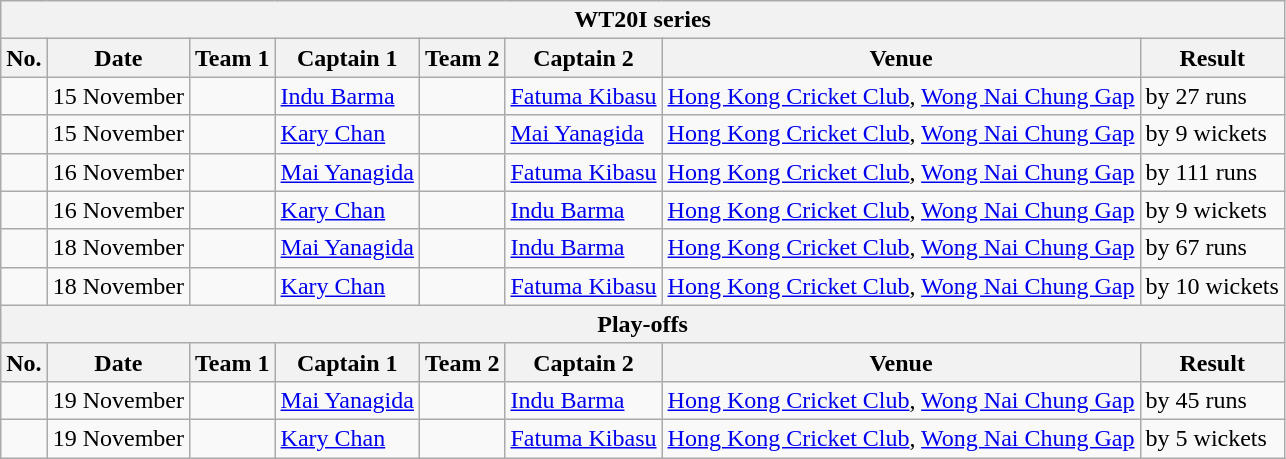<table class="wikitable">
<tr>
<th colspan="9">WT20I series</th>
</tr>
<tr>
<th>No.</th>
<th>Date</th>
<th>Team 1</th>
<th>Captain 1</th>
<th>Team 2</th>
<th>Captain 2</th>
<th>Venue</th>
<th>Result</th>
</tr>
<tr>
<td></td>
<td>15 November</td>
<td></td>
<td><a href='#'>Indu Barma</a></td>
<td></td>
<td><a href='#'>Fatuma Kibasu</a></td>
<td><a href='#'>Hong Kong Cricket Club</a>, <a href='#'>Wong Nai Chung Gap</a></td>
<td> by 27 runs</td>
</tr>
<tr>
<td></td>
<td>15 November</td>
<td></td>
<td><a href='#'>Kary Chan</a></td>
<td></td>
<td><a href='#'>Mai Yanagida</a></td>
<td><a href='#'>Hong Kong Cricket Club</a>, <a href='#'>Wong Nai Chung Gap</a></td>
<td> by 9 wickets</td>
</tr>
<tr>
<td></td>
<td>16 November</td>
<td></td>
<td><a href='#'>Mai Yanagida</a></td>
<td></td>
<td><a href='#'>Fatuma Kibasu</a></td>
<td><a href='#'>Hong Kong Cricket Club</a>, <a href='#'>Wong Nai Chung Gap</a></td>
<td> by 111 runs</td>
</tr>
<tr>
<td></td>
<td>16 November</td>
<td></td>
<td><a href='#'>Kary Chan</a></td>
<td></td>
<td><a href='#'>Indu Barma</a></td>
<td><a href='#'>Hong Kong Cricket Club</a>, <a href='#'>Wong Nai Chung Gap</a></td>
<td> by 9 wickets</td>
</tr>
<tr>
<td></td>
<td>18 November</td>
<td></td>
<td><a href='#'>Mai Yanagida</a></td>
<td></td>
<td><a href='#'>Indu Barma</a></td>
<td><a href='#'>Hong Kong Cricket Club</a>, <a href='#'>Wong Nai Chung Gap</a></td>
<td> by 67 runs</td>
</tr>
<tr>
<td></td>
<td>18 November</td>
<td></td>
<td><a href='#'>Kary Chan</a></td>
<td></td>
<td><a href='#'>Fatuma Kibasu</a></td>
<td><a href='#'>Hong Kong Cricket Club</a>, <a href='#'>Wong Nai Chung Gap</a></td>
<td> by 10 wickets</td>
</tr>
<tr>
<th colspan="8">Play-offs</th>
</tr>
<tr>
<th>No.</th>
<th>Date</th>
<th>Team 1</th>
<th>Captain 1</th>
<th>Team 2</th>
<th>Captain 2</th>
<th>Venue</th>
<th>Result</th>
</tr>
<tr>
<td></td>
<td>19 November</td>
<td></td>
<td><a href='#'>Mai Yanagida</a></td>
<td></td>
<td><a href='#'>Indu Barma</a></td>
<td><a href='#'>Hong Kong Cricket Club</a>, <a href='#'>Wong Nai Chung Gap</a></td>
<td> by 45 runs</td>
</tr>
<tr>
<td></td>
<td>19 November</td>
<td></td>
<td><a href='#'>Kary Chan</a></td>
<td></td>
<td><a href='#'>Fatuma Kibasu</a></td>
<td><a href='#'>Hong Kong Cricket Club</a>, <a href='#'>Wong Nai Chung Gap</a></td>
<td> by 5 wickets</td>
</tr>
</table>
